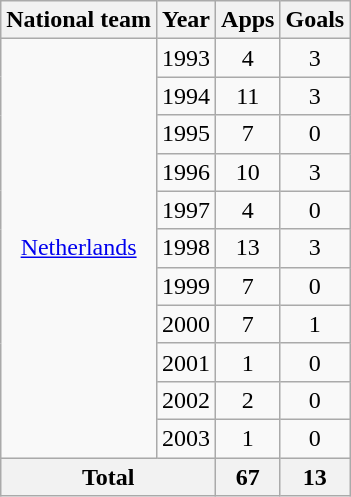<table class="wikitable" style="text-align: center;">
<tr>
<th>National team</th>
<th>Year</th>
<th>Apps</th>
<th>Goals</th>
</tr>
<tr>
<td rowspan="11"><a href='#'>Netherlands</a></td>
<td>1993</td>
<td>4</td>
<td>3</td>
</tr>
<tr>
<td>1994</td>
<td>11</td>
<td>3</td>
</tr>
<tr>
<td>1995</td>
<td>7</td>
<td>0</td>
</tr>
<tr>
<td>1996</td>
<td>10</td>
<td>3</td>
</tr>
<tr>
<td>1997</td>
<td>4</td>
<td>0</td>
</tr>
<tr>
<td>1998</td>
<td>13</td>
<td>3</td>
</tr>
<tr>
<td>1999</td>
<td>7</td>
<td>0</td>
</tr>
<tr>
<td>2000</td>
<td>7</td>
<td>1</td>
</tr>
<tr>
<td>2001</td>
<td>1</td>
<td>0</td>
</tr>
<tr>
<td>2002</td>
<td>2</td>
<td>0</td>
</tr>
<tr>
<td>2003</td>
<td>1</td>
<td>0</td>
</tr>
<tr>
<th colspan="2">Total</th>
<th>67</th>
<th>13</th>
</tr>
</table>
